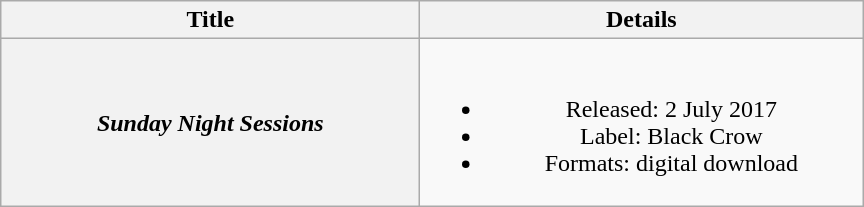<table class="wikitable plainrowheaders" style="text-align:center;">
<tr>
<th scope="col" rowspan="1" style="width:17em;">Title</th>
<th scope="col" rowspan="1" style="width:18em;">Details</th>
</tr>
<tr>
<th scope="row"><em>Sunday Night Sessions</em></th>
<td><br><ul><li>Released: 2 July 2017</li><li>Label: Black Crow</li><li>Formats: digital download</li></ul></td>
</tr>
</table>
